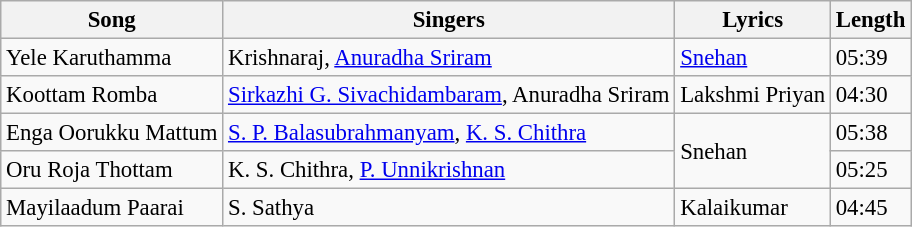<table class="wikitable" style="font-size: 95%;">
<tr>
<th>Song</th>
<th>Singers</th>
<th>Lyrics</th>
<th>Length</th>
</tr>
<tr>
<td>Yele Karuthamma</td>
<td>Krishnaraj, <a href='#'>Anuradha Sriram</a></td>
<td><a href='#'>Snehan</a></td>
<td>05:39</td>
</tr>
<tr>
<td>Koottam Romba</td>
<td><a href='#'>Sirkazhi G. Sivachidambaram</a>, Anuradha Sriram</td>
<td>Lakshmi Priyan</td>
<td>04:30</td>
</tr>
<tr>
<td>Enga Oorukku Mattum</td>
<td><a href='#'>S. P. Balasubrahmanyam</a>, <a href='#'>K. S. Chithra</a></td>
<td rowspan=2>Snehan</td>
<td>05:38</td>
</tr>
<tr>
<td>Oru Roja Thottam</td>
<td>K. S. Chithra, <a href='#'>P. Unnikrishnan</a></td>
<td>05:25</td>
</tr>
<tr>
<td>Mayilaadum Paarai</td>
<td>S. Sathya</td>
<td>Kalaikumar</td>
<td>04:45</td>
</tr>
</table>
